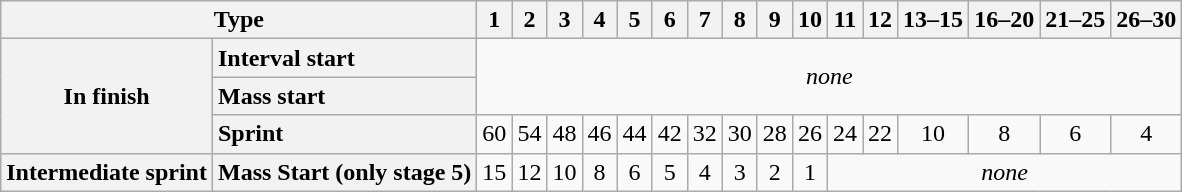<table class="wikitable plainrowheaders " style="text-align: center">
<tr>
<th scope="col" colspan="2">Type</th>
<th scope="col">1</th>
<th scope="col">2</th>
<th scope="col">3</th>
<th scope="col">4</th>
<th scope="col">5</th>
<th scope="col">6</th>
<th scope="col">7</th>
<th scope="col">8</th>
<th scope="col">9</th>
<th scope="col">10</th>
<th scope="col">11</th>
<th scope="col">12</th>
<th scope="col">13–15</th>
<th scope="col">16–20</th>
<th scope="col">21–25</th>
<th scope="col">26–30</th>
</tr>
<tr>
<th scope="row" rowspan=3>In finish</th>
<th scope="row" style="text-align:left;">Interval start</th>
<td rowspan="2" colspan="16"><em>none</em></td>
</tr>
<tr>
<th scope="row" style="text-align:left;">Mass start</th>
</tr>
<tr>
<th scope="row" style="text-align:left;">Sprint</th>
<td>60</td>
<td>54</td>
<td>48</td>
<td>46</td>
<td>44</td>
<td>42</td>
<td>32</td>
<td>30</td>
<td>28</td>
<td>26</td>
<td>24</td>
<td>22</td>
<td>10</td>
<td>8</td>
<td>6</td>
<td>4</td>
</tr>
<tr>
<th scope="row">Intermediate sprint</th>
<th scope="row" style="text-align:left;">Mass Start (only stage 5)</th>
<td>15</td>
<td>12</td>
<td>10</td>
<td>8</td>
<td>6</td>
<td>5</td>
<td>4</td>
<td>3</td>
<td>2</td>
<td>1</td>
<td colspan="6"><em>none</em></td>
</tr>
</table>
